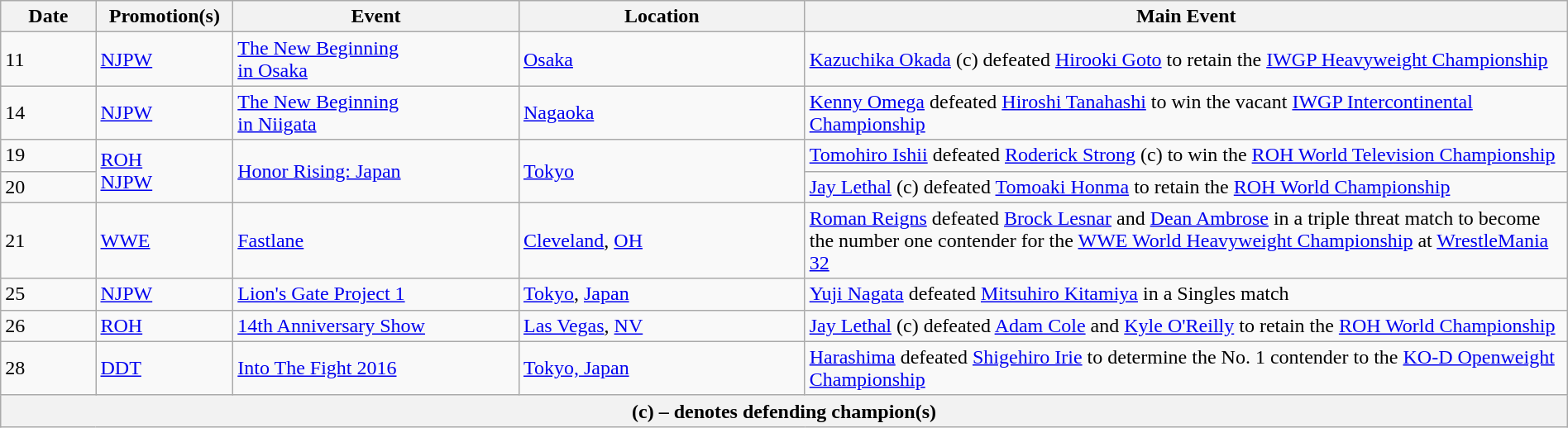<table class="wikitable" style="width:100%;">
<tr>
<th width=5%>Date</th>
<th width=5%>Promotion(s)</th>
<th width=15%>Event</th>
<th width=15%>Location</th>
<th width=40%>Main Event</th>
</tr>
<tr>
<td>11</td>
<td><a href='#'>NJPW</a></td>
<td><a href='#'>The New Beginning<br>in Osaka</a></td>
<td><a href='#'>Osaka</a></td>
<td><a href='#'>Kazuchika Okada</a> (c) defeated <a href='#'>Hirooki Goto</a> to retain the <a href='#'>IWGP Heavyweight Championship</a></td>
</tr>
<tr>
<td>14</td>
<td><a href='#'>NJPW</a></td>
<td><a href='#'>The New Beginning<br>in Niigata</a></td>
<td><a href='#'>Nagaoka</a></td>
<td><a href='#'>Kenny Omega</a> defeated <a href='#'>Hiroshi Tanahashi</a> to win the vacant <a href='#'>IWGP Intercontinental Championship</a></td>
</tr>
<tr>
<td>19</td>
<td rowspan=2><a href='#'>ROH</a><br><a href='#'>NJPW</a></td>
<td rowspan=2><a href='#'>Honor Rising: Japan</a></td>
<td rowspan=2><a href='#'>Tokyo</a></td>
<td><a href='#'>Tomohiro Ishii</a> defeated <a href='#'>Roderick Strong</a> (c) to win the <a href='#'>ROH World Television Championship</a></td>
</tr>
<tr>
<td>20</td>
<td><a href='#'>Jay Lethal</a> (c) defeated <a href='#'>Tomoaki Honma</a> to retain the <a href='#'>ROH World Championship</a></td>
</tr>
<tr>
<td>21</td>
<td><a href='#'>WWE</a></td>
<td><a href='#'>Fastlane</a></td>
<td><a href='#'>Cleveland</a>, <a href='#'>OH</a></td>
<td><a href='#'>Roman Reigns</a> defeated <a href='#'>Brock Lesnar</a> and <a href='#'>Dean Ambrose</a> in a triple threat match to become the number one contender for the <a href='#'>WWE World Heavyweight Championship</a> at <a href='#'>WrestleMania 32</a></td>
</tr>
<tr>
<td>25</td>
<td><a href='#'>NJPW</a></td>
<td><a href='#'>Lion's Gate Project 1</a></td>
<td><a href='#'>Tokyo</a>, <a href='#'>Japan</a></td>
<td><a href='#'>Yuji Nagata</a> defeated <a href='#'>Mitsuhiro Kitamiya</a> in a Singles match</td>
</tr>
<tr>
<td>26</td>
<td><a href='#'>ROH</a></td>
<td><a href='#'>14th Anniversary Show</a></td>
<td><a href='#'>Las Vegas</a>, <a href='#'>NV</a></td>
<td><a href='#'>Jay Lethal</a> (c) defeated <a href='#'>Adam Cole</a> and <a href='#'>Kyle O'Reilly</a> to retain the <a href='#'>ROH World Championship</a></td>
</tr>
<tr>
<td>28</td>
<td><a href='#'>DDT</a></td>
<td><a href='#'>Into The Fight 2016</a></td>
<td><a href='#'>Tokyo, Japan</a></td>
<td><a href='#'>Harashima</a> defeated <a href='#'>Shigehiro Irie</a> to determine the No. 1 contender to the <a href='#'>KO-D Openweight Championship</a></td>
</tr>
<tr>
<th colspan="6">(c) – denotes defending champion(s)</th>
</tr>
</table>
